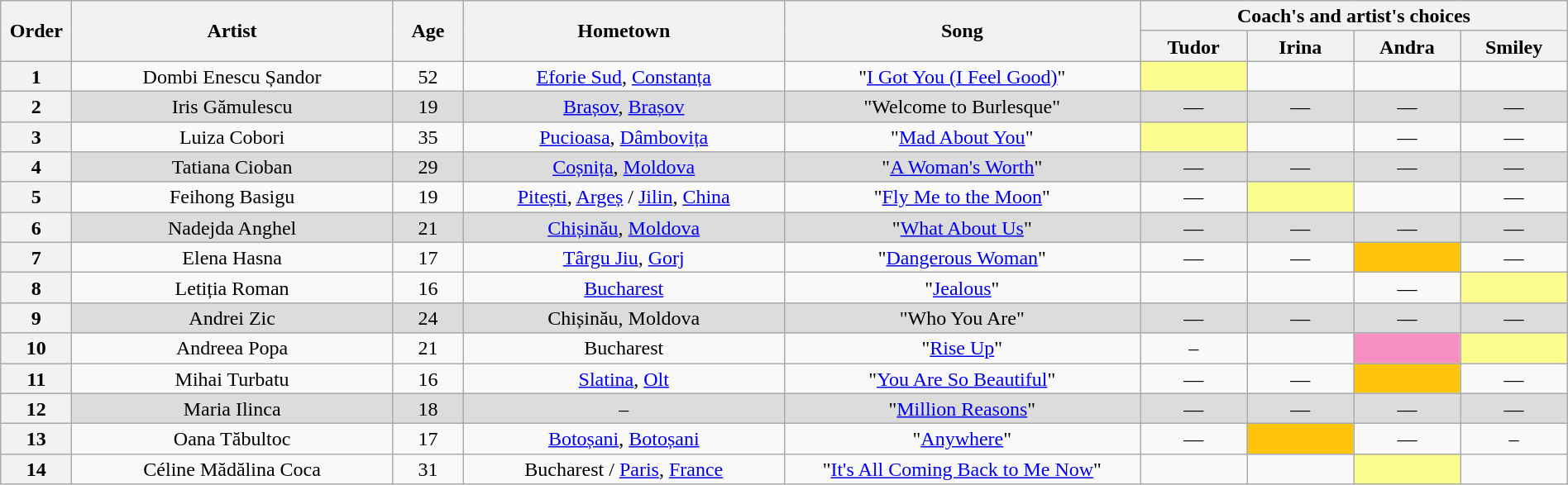<table class="wikitable" style="text-align:center; line-height:17px; width:100%;">
<tr>
<th scope="col" rowspan="2" style="width:04%;">Order</th>
<th scope="col" rowspan="2" style="width:18%;">Artist</th>
<th scope="col" rowspan="2" style="width:04%;">Age</th>
<th scope="col" rowspan="2" style="width:18%;">Hometown</th>
<th scope="col" rowspan="2" style="width:20%;">Song</th>
<th scope="col" colspan="4" style="width:24%;">Coach's and artist's choices</th>
</tr>
<tr>
<th style="width:06%;">Tudor</th>
<th style="width:06%;">Irina</th>
<th style="width:06%;">Andra</th>
<th style="width:06%;">Smiley</th>
</tr>
<tr>
<th>1</th>
<td>Dombi Enescu Șandor</td>
<td>52</td>
<td><a href='#'>Eforie Sud</a>, <a href='#'>Constanța</a></td>
<td>"<a href='#'>I Got You (I Feel Good)</a>"</td>
<td style="background:#FDFC8F;"></td>
<td></td>
<td></td>
<td></td>
</tr>
<tr style="background:#DCDCDC;">
<th>2</th>
<td>Iris Gămulescu</td>
<td>19</td>
<td><a href='#'>Brașov</a>, <a href='#'>Brașov</a></td>
<td>"Welcome to Burlesque"</td>
<td>—</td>
<td>—</td>
<td>—</td>
<td>—</td>
</tr>
<tr>
<th>3</th>
<td>Luiza Cobori</td>
<td>35</td>
<td><a href='#'>Pucioasa</a>, <a href='#'>Dâmbovița</a></td>
<td>"<a href='#'>Mad About You</a>"</td>
<td style="background:#FDFC8F;"></td>
<td></td>
<td>—</td>
<td>—</td>
</tr>
<tr style="background:#DCDCDC;">
<th>4</th>
<td>Tatiana Cioban</td>
<td>29</td>
<td><a href='#'>Coșnița</a>, <a href='#'>Moldova</a></td>
<td>"<a href='#'>A Woman's Worth</a>"</td>
<td>—</td>
<td>—</td>
<td>—</td>
<td>—</td>
</tr>
<tr>
<th>5</th>
<td>Feihong Basigu</td>
<td>19</td>
<td><a href='#'>Pitești</a>, <a href='#'>Argeș</a> / <a href='#'>Jilin</a>, <a href='#'>China</a></td>
<td>"<a href='#'>Fly Me to the Moon</a>"</td>
<td>—</td>
<td style="background:#FDFC8F;"></td>
<td></td>
<td>—</td>
</tr>
<tr style="background:#DCDCDC;">
<th>6</th>
<td>Nadejda Anghel</td>
<td>21</td>
<td><a href='#'>Chișinău</a>, <a href='#'>Moldova</a></td>
<td>"<a href='#'>What About Us</a>"</td>
<td>—</td>
<td>—</td>
<td>—</td>
<td>—</td>
</tr>
<tr>
<th>7</th>
<td>Elena Hasna</td>
<td>17</td>
<td><a href='#'>Târgu Jiu</a>, <a href='#'>Gorj</a></td>
<td>"<a href='#'>Dangerous Woman</a>"</td>
<td>—</td>
<td>—</td>
<td style="background:#FFC40C;"></td>
<td>—</td>
</tr>
<tr>
<th>8</th>
<td>Letiția Roman</td>
<td>16</td>
<td><a href='#'>Bucharest</a></td>
<td>"<a href='#'>Jealous</a>"</td>
<td></td>
<td></td>
<td>—</td>
<td style="background:#FDFC8F;"></td>
</tr>
<tr style="background:#DCDCDC;">
<th>9</th>
<td>Andrei Zic</td>
<td>24</td>
<td>Chișinău, Moldova</td>
<td>"Who You Are"</td>
<td>—</td>
<td>—</td>
<td>—</td>
<td>—</td>
</tr>
<tr>
<th>10</th>
<td>Andreea Popa</td>
<td>21</td>
<td>Bucharest</td>
<td>"<a href='#'>Rise Up</a>"</td>
<td>–</td>
<td></td>
<td bgcolor="#F78FC2"><strong></strong></td>
<td style="background:#FDFC8F;"></td>
</tr>
<tr>
<th>11</th>
<td>Mihai Turbatu</td>
<td>16</td>
<td><a href='#'>Slatina</a>, <a href='#'>Olt</a></td>
<td>"<a href='#'>You Are So Beautiful</a>"</td>
<td>—</td>
<td>—</td>
<td style="background:#FFC40C;"></td>
<td>—</td>
</tr>
<tr style="background:#DCDCDC;">
<th>12</th>
<td>Maria Ilinca</td>
<td>18</td>
<td>–</td>
<td>"<a href='#'>Million Reasons</a>"</td>
<td>—</td>
<td>—</td>
<td>—</td>
<td>—</td>
</tr>
<tr>
<th>13</th>
<td>Oana Tăbultoc</td>
<td>17</td>
<td><a href='#'>Botoșani</a>, <a href='#'>Botoșani</a></td>
<td>"<a href='#'>Anywhere</a>"</td>
<td>—</td>
<td style="background:#FFC40C;"></td>
<td>—</td>
<td>–</td>
</tr>
<tr>
<th>14</th>
<td>Céline Mădălina Coca</td>
<td>31</td>
<td>Bucharest / <a href='#'>Paris</a>, <a href='#'>France</a></td>
<td>"<a href='#'>It's All Coming Back to Me Now</a>"</td>
<td></td>
<td></td>
<td style="background:#FDFC8F;"></td>
<td></td>
</tr>
</table>
